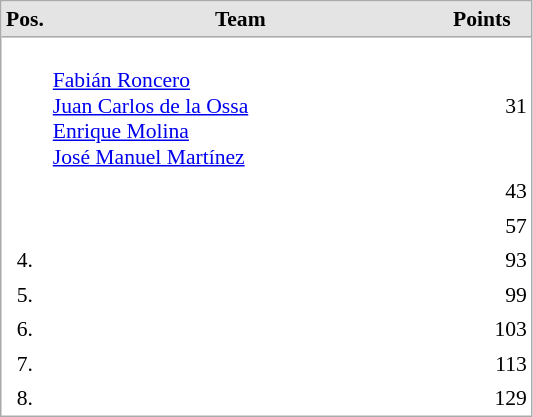<table cellspacing="0" cellpadding="3" style="border:1px solid #AAAAAA;font-size:90%">
<tr bgcolor="#E4E4E4">
<th style="border-bottom:1px solid #AAAAAA" width=10>Pos.</th>
<th style="border-bottom:1px solid #AAAAAA" width=250>Team</th>
<th style="border-bottom:1px solid #AAAAAA" width=60>Points</th>
</tr>
<tr align="center">
<td align="center" valign="top"></td>
<td align="left"> <br> <a href='#'>Fabián Roncero</a> <br> <a href='#'>Juan Carlos de la Ossa</a> <br> <a href='#'>Enrique Molina</a> <br> <a href='#'>José Manuel Martínez</a> <br></td>
<td align="right">31</td>
</tr>
<tr align="center">
<td align="center" valign="top"></td>
<td align="left"></td>
<td align="right">43</td>
</tr>
<tr align="center">
<td align="center" valign="top"></td>
<td align="left"></td>
<td align="right">57</td>
</tr>
<tr align="center">
<td align="center" valign="top">4.</td>
<td align="left"></td>
<td align="right">93</td>
</tr>
<tr align="center">
<td align="center" valign="top">5.</td>
<td align="left"></td>
<td align="right">99</td>
</tr>
<tr align="center">
<td align="center" valign="top">6.</td>
<td align="left"></td>
<td align="right">103</td>
</tr>
<tr align="center">
<td align="center" valign="top">7.</td>
<td align="left"></td>
<td align="right">113</td>
</tr>
<tr align="center">
<td align="center" valign="top">8.</td>
<td align="left"></td>
<td align="right">129</td>
</tr>
</table>
